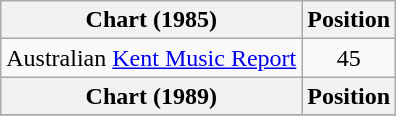<table class="wikitable sortable plainrowheaders">
<tr>
<th scope="col">Chart (1985)</th>
<th scope="col">Position</th>
</tr>
<tr>
<td>Australian <a href='#'>Kent Music Report</a></td>
<td style="text-align:center;">45</td>
</tr>
<tr>
<th scope="col">Chart (1989)</th>
<th scope="col">Position</th>
</tr>
<tr>
</tr>
</table>
